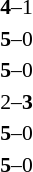<table style="font-size:90%">
<tr>
<td width=150 align=right><strong></strong></td>
<td width=100 align=center><strong>4</strong>–1</td>
<td width=150 align=left></td>
</tr>
<tr>
<td width=150 align=right><strong></strong></td>
<td width=100 align=center><strong>5</strong>–0</td>
<td width=150 align=left></td>
</tr>
<tr>
<td width=150 align=right><strong></strong></td>
<td width=100 align=center><strong>5</strong>–0</td>
<td width=150 align=left></td>
</tr>
<tr>
<td width=150 align=right></td>
<td width=100 align=center>2–<strong>3</strong></td>
<td width=150 align=left><strong></strong></td>
</tr>
<tr>
<td width=150 align=right><strong></strong></td>
<td width=100 align=center><strong>5</strong>–0</td>
<td width=150 align=left></td>
</tr>
<tr>
<td width=150 align=right><strong></strong></td>
<td width=100 align=center><strong>5</strong>–0</td>
<td width=150 align=left></td>
</tr>
</table>
